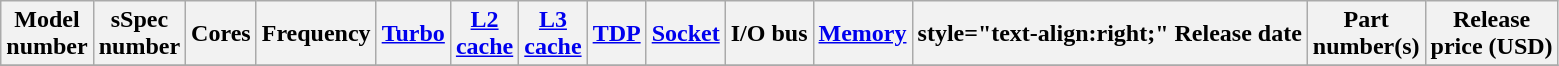<table class="wikitable">
<tr>
<th>Model<br>number</th>
<th>sSpec<br>number</th>
<th>Cores</th>
<th>Frequency</th>
<th><a href='#'>Turbo</a></th>
<th><a href='#'>L2<br>cache</a></th>
<th><a href='#'>L3<br>cache</a></th>
<th><a href='#'>TDP</a></th>
<th><a href='#'>Socket</a></th>
<th>I/O bus</th>
<th><a href='#'>Memory</a><br></th>
<th>style="text-align:right;"  Release date</th>
<th>Part<br>number(s)</th>
<th>Release<br>price (USD)<br></th>
</tr>
<tr>
</tr>
</table>
